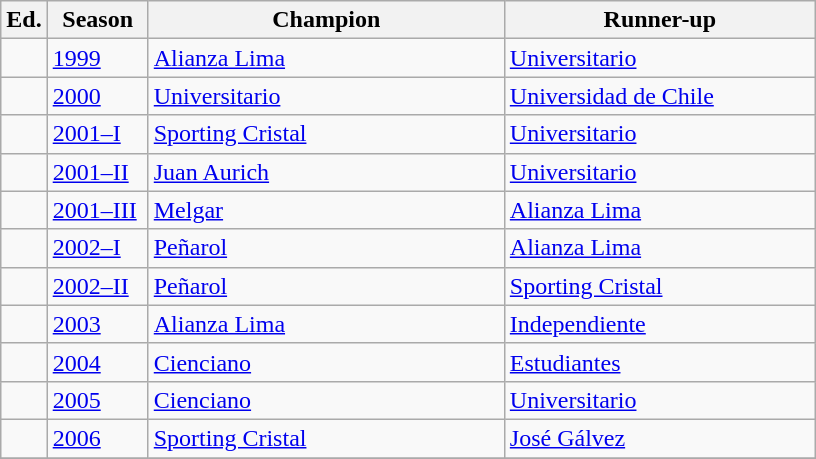<table class="sortable wikitable">
<tr>
<th width=px>Ed.</th>
<th width=60px>Season</th>
<th width=230px>Champion</th>
<th width=200px>Runner-up</th>
</tr>
<tr>
<td></td>
<td><a href='#'>1999</a></td>
<td> <a href='#'>Alianza Lima</a> </td>
<td> <a href='#'>Universitario</a></td>
</tr>
<tr>
<td></td>
<td><a href='#'>2000</a></td>
<td> <a href='#'>Universitario</a> </td>
<td> <a href='#'>Universidad de Chile</a></td>
</tr>
<tr>
<td></td>
<td><a href='#'>2001–I</a></td>
<td> <a href='#'>Sporting Cristal</a> </td>
<td> <a href='#'>Universitario</a></td>
</tr>
<tr>
<td></td>
<td><a href='#'>2001–II</a></td>
<td> <a href='#'>Juan Aurich</a> </td>
<td> <a href='#'>Universitario</a></td>
</tr>
<tr>
<td></td>
<td><a href='#'>2001–III</a></td>
<td> <a href='#'>Melgar</a> </td>
<td> <a href='#'>Alianza Lima</a></td>
</tr>
<tr>
<td></td>
<td><a href='#'>2002–I</a></td>
<td> <a href='#'>Peñarol</a> </td>
<td> <a href='#'>Alianza Lima</a></td>
</tr>
<tr>
<td></td>
<td><a href='#'>2002–II</a></td>
<td> <a href='#'>Peñarol</a> </td>
<td> <a href='#'>Sporting Cristal</a></td>
</tr>
<tr>
<td></td>
<td><a href='#'>2003</a></td>
<td> <a href='#'>Alianza Lima</a> </td>
<td> <a href='#'>Independiente</a></td>
</tr>
<tr>
<td></td>
<td><a href='#'>2004</a></td>
<td> <a href='#'>Cienciano</a> </td>
<td> <a href='#'>Estudiantes</a></td>
</tr>
<tr>
<td></td>
<td><a href='#'>2005</a></td>
<td> <a href='#'>Cienciano</a> </td>
<td> <a href='#'>Universitario</a></td>
</tr>
<tr>
<td></td>
<td><a href='#'>2006</a></td>
<td> <a href='#'>Sporting Cristal</a> </td>
<td> <a href='#'>José Gálvez</a></td>
</tr>
<tr>
</tr>
</table>
